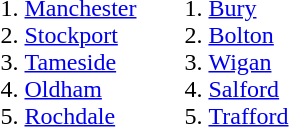<table>
<tr>
<td><ol><br><li><a href='#'>Manchester</a> 
<li><a href='#'>Stockport</a></li>
<li><a href='#'>Tameside</a></li>
<li><a href='#'>Oldham</a></li>
<li><a href='#'>Rochdale</a></li>
</ol></td>
<td></td>
<td><ol><br><li><a href='#'>Bury</a></li>
<li><a href='#'>Bolton</a></li>
<li><a href='#'>Wigan</a></li>
<li><a href='#'>Salford</a></li>
<li><a href='#'>Trafford</a></li>
</ol></td>
</tr>
<tr>
</tr>
</table>
